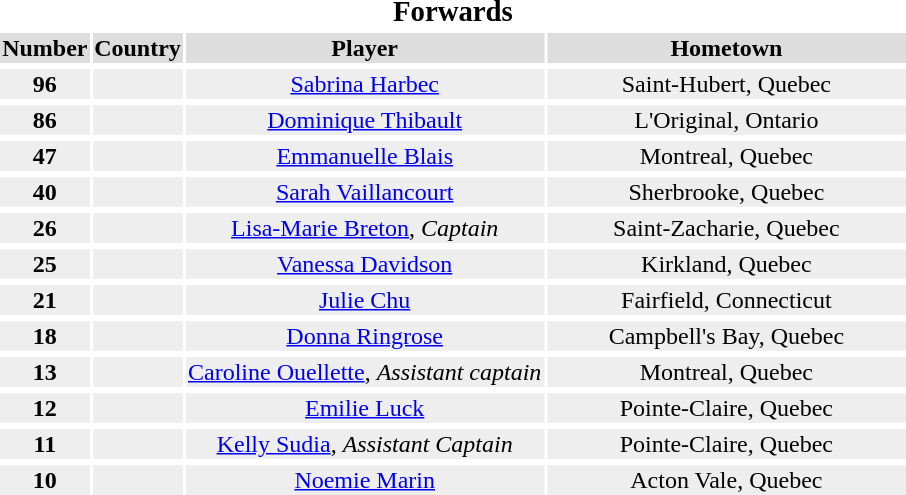<table>
<tr>
<th colspan=4><big>Forwards</big></th>
</tr>
<tr bgcolor="#dddddd">
<th width=10%>Number</th>
<th width=10%>Country</th>
<th width=40%>Player</th>
<th width=40%>Hometown</th>
</tr>
<tr>
</tr>
<tr bgcolor="#eeeeee">
<td align=center><strong>96</strong></td>
<td align=center></td>
<td align=center><a href='#'>Sabrina Harbec</a></td>
<td align=center>Saint-Hubert, Quebec</td>
</tr>
<tr>
</tr>
<tr bgcolor="#eeeeee">
<td align=center><strong>86</strong></td>
<td align=center></td>
<td align=center><a href='#'>Dominique Thibault</a></td>
<td align=center>L'Original, Ontario</td>
</tr>
<tr>
</tr>
<tr bgcolor="#eeeeee">
<td align=center><strong>47</strong></td>
<td align=center></td>
<td align=center><a href='#'>Emmanuelle Blais</a></td>
<td align=center>Montreal, Quebec</td>
</tr>
<tr>
</tr>
<tr bgcolor="#eeeeee">
<td align=center><strong>40</strong></td>
<td align=center></td>
<td align=center><a href='#'>Sarah Vaillancourt</a></td>
<td align=center>Sherbrooke, Quebec</td>
</tr>
<tr>
</tr>
<tr bgcolor="#eeeeee">
<td align=center><strong>26</strong></td>
<td align=center></td>
<td align=center><a href='#'>Lisa-Marie Breton</a>, <em>Captain</em></td>
<td align=center>Saint-Zacharie, Quebec</td>
</tr>
<tr>
</tr>
<tr bgcolor="#eeeeee">
<td align=center><strong>25</strong></td>
<td align=center></td>
<td align=center><a href='#'>Vanessa Davidson</a></td>
<td align=center>Kirkland, Quebec</td>
</tr>
<tr>
</tr>
<tr bgcolor="#eeeeee">
<td align=center><strong>21</strong></td>
<td align=center></td>
<td align=center><a href='#'>Julie Chu</a></td>
<td align=center>Fairfield, Connecticut</td>
</tr>
<tr>
</tr>
<tr bgcolor="#eeeeee">
<td align=center><strong>18</strong></td>
<td align=center></td>
<td align=center><a href='#'>Donna Ringrose</a></td>
<td align=center>Campbell's Bay, Quebec</td>
</tr>
<tr>
</tr>
<tr bgcolor="#eeeeee">
<td align=center><strong>13</strong></td>
<td align=center></td>
<td align=center><a href='#'>Caroline Ouellette</a>, <em>Assistant captain</em></td>
<td align=center>Montreal, Quebec</td>
</tr>
<tr>
</tr>
<tr bgcolor="#eeeeee">
<td align=center><strong>12</strong></td>
<td align=center></td>
<td align=center><a href='#'>Emilie Luck</a></td>
<td align=center>Pointe-Claire, Quebec</td>
</tr>
<tr>
</tr>
<tr bgcolor="#eeeeee">
<td align=center><strong>11</strong></td>
<td align=center></td>
<td align=center><a href='#'>Kelly Sudia</a>, <em>Assistant Captain</em></td>
<td align=center>Pointe-Claire, Quebec</td>
</tr>
<tr>
</tr>
<tr bgcolor="#eeeeee">
<td align=center><strong>10</strong></td>
<td align=center></td>
<td align=center><a href='#'>Noemie Marin</a></td>
<td align=center>Acton Vale, Quebec</td>
</tr>
<tr>
</tr>
</table>
